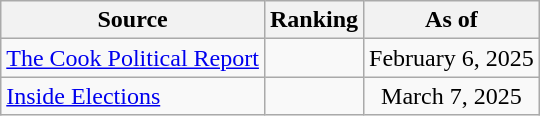<table class="wikitable" style="text-align:center">
<tr>
<th>Source</th>
<th>Ranking</th>
<th>As of</th>
</tr>
<tr>
<td align=left><a href='#'>The Cook Political Report</a></td>
<td></td>
<td>February 6, 2025</td>
</tr>
<tr>
<td align=left><a href='#'>Inside Elections</a></td>
<td></td>
<td>March 7, 2025</td>
</tr>
</table>
